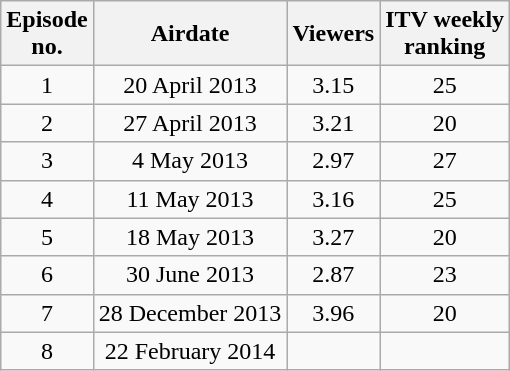<table class="wikitable" style="text-align:center;">
<tr>
<th>Episode<br>no.</th>
<th>Airdate</th>
<th>Viewers<br></th>
<th>ITV weekly<br>ranking</th>
</tr>
<tr>
<td>1</td>
<td>20 April 2013</td>
<td>3.15</td>
<td>25</td>
</tr>
<tr>
<td>2</td>
<td>27 April 2013</td>
<td>3.21</td>
<td>20</td>
</tr>
<tr>
<td>3</td>
<td>4 May 2013</td>
<td>2.97</td>
<td>27</td>
</tr>
<tr>
<td>4</td>
<td>11 May 2013</td>
<td>3.16</td>
<td>25</td>
</tr>
<tr>
<td>5</td>
<td>18 May 2013</td>
<td>3.27</td>
<td>20</td>
</tr>
<tr>
<td>6</td>
<td>30 June 2013</td>
<td>2.87</td>
<td>23</td>
</tr>
<tr>
<td>7</td>
<td>28 December 2013</td>
<td>3.96</td>
<td>20</td>
</tr>
<tr>
<td>8</td>
<td>22 February 2014</td>
<td></td>
<td></td>
</tr>
</table>
